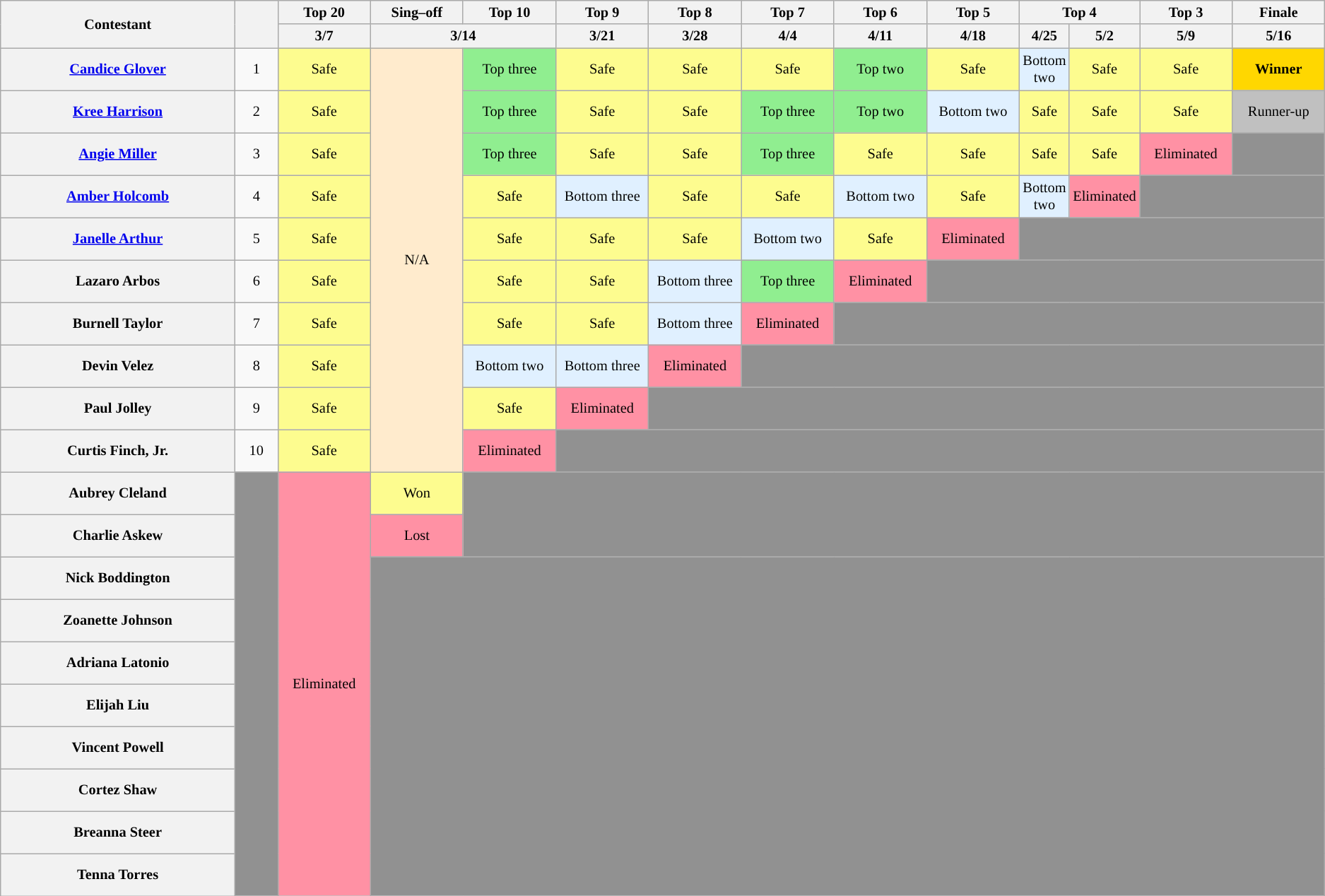<table class="wikitable" style="text-align:center; font-size:85%;">
<tr>
<th scope="col" rowspan="2">Contestant</th>
<th scope="col" rowspan="2"></th>
<th scope="col" style="width:7%;">Top 20</th>
<th scope="col" style="width:7%;">Sing–off</th>
<th scope="col" style="width:7%;">Top 10</th>
<th scope="col" style="width:7%;">Top 9</th>
<th scope="col" style="width:7%;">Top 8</th>
<th scope="col" style="width:7%;">Top 7</th>
<th scope="col" style="width:7%;">Top 6</th>
<th scope="col" style="width:7%;">Top 5</th>
<th scope="col" colspan=2 style="width:7%;">Top 4</th>
<th scope="col" style="width:7%;">Top 3</th>
<th scope="col" style="width:7%;">Finale</th>
</tr>
<tr>
<th>3/7</th>
<th colspan="2">3/14</th>
<th>3/21</th>
<th>3/28</th>
<th>4/4</th>
<th>4/11</th>
<th>4/18</th>
<th>4/25</th>
<th>5/2</th>
<th>5/9</th>
<th>5/16</th>
</tr>
<tr style="height:40px">
<th scope="row"><a href='#'>Candice Glover</a></th>
<td>1</td>
<td style="background:#FDFC8F;">Safe</td>
<td rowspan="10" style="background:#FFEBCD;">N/A</td>
<td style="background:lightgreen;">Top three</td>
<td style="background:#FDFC8F;">Safe</td>
<td style="background:#FDFC8F;">Safe</td>
<td style="background:#FDFC8F;">Safe</td>
<td style="background:lightgreen;">Top two</td>
<td style="background:#FDFC8F;">Safe</td>
<td style="background:#e0f0ff;">Bottom two</td>
<td style="background:#FDFC8F;">Safe</td>
<td style="background:#FDFC8F;">Safe</td>
<td style="background:gold;"><strong>Winner</strong></td>
</tr>
<tr style="height:40px">
<th scope="row"><a href='#'>Kree Harrison</a></th>
<td>2</td>
<td style="background:#FDFC8F;">Safe</td>
<td style="background:lightgreen;">Top three</td>
<td style="background:#FDFC8F;">Safe</td>
<td style="background:#FDFC8F;">Safe</td>
<td style="background:lightgreen;">Top three</td>
<td style="background:lightgreen;">Top two</td>
<td style="background:#e0f0ff;">Bottom two</td>
<td style="background:#FDFC8F;">Safe</td>
<td style="background:#FDFC8F;">Safe</td>
<td style="background:#FDFC8F;">Safe</td>
<td style="background:silver;">Runner-up</td>
</tr>
<tr style="height:40px">
<th scope="row"><a href='#'>Angie Miller</a></th>
<td>3</td>
<td style="background:#FDFC8F;">Safe</td>
<td style="background:lightgreen;">Top three</td>
<td style="background:#FDFC8F;">Safe</td>
<td style="background:#FDFC8F;">Safe</td>
<td style="background:lightgreen;">Top three</td>
<td style="background:#FDFC8F;">Safe</td>
<td style="background:#FDFC8F;">Safe</td>
<td style="background:#FDFC8F;">Safe</td>
<td style="background:#FDFC8F;">Safe</td>
<td style="background:#FF91A4">Eliminated</td>
<td style="background:#919191"></td>
</tr>
<tr style="height:40px">
<th scope="row"><a href='#'>Amber Holcomb</a></th>
<td>4</td>
<td style="background:#FDFC8F;">Safe</td>
<td style="background:#FDFC8F;">Safe</td>
<td style="background:#e0f0ff;">Bottom three</td>
<td style="background:#FDFC8F;">Safe</td>
<td style="background:#FDFC8F;">Safe</td>
<td style="background:#e0f0ff;">Bottom two</td>
<td style="background:#FDFC8F;">Safe</td>
<td style="background:#e0f0ff;">Bottom two</td>
<td style="background:#FF91A4">Eliminated</td>
<td colspan=2 style="background:#919191"></td>
</tr>
<tr style="height:40px">
<th scope="row"><a href='#'>Janelle Arthur</a></th>
<td>5</td>
<td style="background:#FDFC8F;">Safe</td>
<td style="background:#FDFC8F;">Safe</td>
<td style="background:#FDFC8F;">Safe</td>
<td style="background:#FDFC8F;">Safe</td>
<td style="background:#e0f0ff;">Bottom two</td>
<td style="background:#FDFC8F;">Safe</td>
<td style="background:#FF91A4">Eliminated</td>
<td colspan=4 style="background:#919191"></td>
</tr>
<tr style="height:40px">
<th scope="row">Lazaro Arbos</th>
<td>6</td>
<td style="background:#FDFC8F;">Safe</td>
<td style="background:#FDFC8F;">Safe</td>
<td style="background:#FDFC8F;">Safe</td>
<td style="background:#e0f0ff;">Bottom three</td>
<td style="background:lightgreen;">Top three</td>
<td style="background:#FF91A4">Eliminated</td>
<td colspan=5 style="background:#919191"></td>
</tr>
<tr style="height:40px">
<th scope="row">Burnell Taylor</th>
<td>7</td>
<td style="background:#FDFC8F;">Safe</td>
<td style="background:#FDFC8F;">Safe</td>
<td style="background:#FDFC8F;">Safe</td>
<td style="background:#e0f0ff;">Bottom three</td>
<td style="background:#FF91A4">Eliminated</td>
<td colspan=6 style="background:#919191"></td>
</tr>
<tr style="height:40px">
<th scope="row">Devin Velez</th>
<td>8</td>
<td style="background:#FDFC8F;">Safe</td>
<td style="background:#e0f0ff;">Bottom two</td>
<td style="background:#e0f0ff;">Bottom three</td>
<td style="background:#FF91A4">Eliminated</td>
<td colspan=7 style="background:#919191"></td>
</tr>
<tr style="height:40px">
<th scope="row">Paul Jolley</th>
<td>9</td>
<td style="background:#FDFC8F;">Safe</td>
<td style="background:#FDFC8F;">Safe</td>
<td style="background:#FF91A4">Eliminated</td>
<td colspan=8 style="background:#919191"></td>
</tr>
<tr style="height:40px">
<th scope="row">Curtis Finch, Jr.</th>
<td>10</td>
<td style="background:#FDFC8F;">Safe</td>
<td style="background:#FF91A4">Eliminated</td>
<td colspan=9 style="background:#919191"></td>
</tr>
<tr style="height:40px">
<th scope="row">Aubrey Cleland</th>
<td rowspan="10" bgcolor="919191"></td>
<td rowspan="10" style="background:#FF91A4">Eliminated</td>
<td style="background:#FDFC8F;">Won<br></td>
<td colspan="10" rowspan="2" style="background:#919191"></td>
</tr>
<tr style="height:40px">
<th scope="row">Charlie Askew</th>
<td bgcolor="FF91A4">Lost<br></td>
</tr>
<tr style="height:40px">
<th scope="row">Nick Boddington</th>
<td colspan="11" rowspan="8" style="background:#919191"></td>
</tr>
<tr style="height:40px">
<th scope="row">Zoanette Johnson</th>
</tr>
<tr style="height:40px">
<th scope="row">Adriana Latonio</th>
</tr>
<tr style="height:40px">
<th scope="row">Elijah Liu</th>
</tr>
<tr style="height:40px">
<th scope="row">Vincent Powell</th>
</tr>
<tr style="height:40px">
<th scope="row">Cortez Shaw</th>
</tr>
<tr style="height:40px">
<th scope="row">Breanna Steer</th>
</tr>
<tr style="height:40px">
<th scope="row">Tenna Torres</th>
</tr>
</table>
